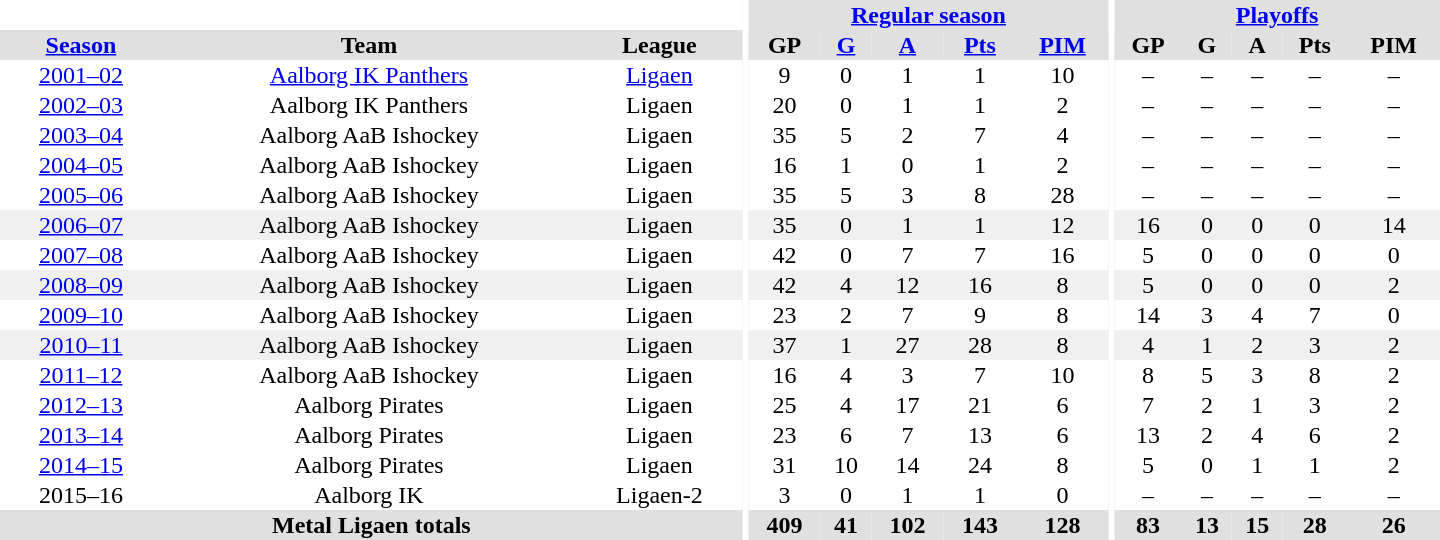<table border="0" cellpadding="1" cellspacing="0" style="text-align:center; width:60em">
<tr bgcolor="#e0e0e0">
<th colspan="3" bgcolor="#ffffff"></th>
<th rowspan="99" bgcolor="#ffffff"></th>
<th colspan="5"><a href='#'>Regular season</a></th>
<th rowspan="99" bgcolor="#ffffff"></th>
<th colspan="5"><a href='#'>Playoffs</a></th>
</tr>
<tr bgcolor="#e0e0e0">
<th><a href='#'>Season</a></th>
<th>Team</th>
<th>League</th>
<th>GP</th>
<th><a href='#'>G</a></th>
<th><a href='#'>A</a></th>
<th><a href='#'>Pts</a></th>
<th><a href='#'>PIM</a></th>
<th>GP</th>
<th>G</th>
<th>A</th>
<th>Pts</th>
<th>PIM</th>
</tr>
<tr>
<td><a href='#'>2001–02</a></td>
<td><a href='#'>Aalborg IK Panthers</a></td>
<td><a href='#'>Ligaen</a></td>
<td>9</td>
<td>0</td>
<td>1</td>
<td>1</td>
<td>10</td>
<td>–</td>
<td>–</td>
<td>–</td>
<td>–</td>
<td>–</td>
</tr>
<tr>
<td><a href='#'>2002–03</a></td>
<td>Aalborg IK Panthers</td>
<td>Ligaen</td>
<td>20</td>
<td>0</td>
<td>1</td>
<td>1</td>
<td>2</td>
<td>–</td>
<td>–</td>
<td>–</td>
<td>–</td>
<td>–</td>
</tr>
<tr>
<td><a href='#'>2003–04</a></td>
<td>Aalborg AaB Ishockey</td>
<td>Ligaen</td>
<td>35</td>
<td>5</td>
<td>2</td>
<td>7</td>
<td>4</td>
<td>–</td>
<td>–</td>
<td>–</td>
<td>–</td>
<td>–</td>
</tr>
<tr>
<td><a href='#'>2004–05</a></td>
<td>Aalborg AaB Ishockey</td>
<td>Ligaen</td>
<td>16</td>
<td>1</td>
<td>0</td>
<td>1</td>
<td>2</td>
<td>–</td>
<td>–</td>
<td>–</td>
<td>–</td>
<td>–</td>
</tr>
<tr>
<td><a href='#'>2005–06</a></td>
<td>Aalborg AaB Ishockey</td>
<td>Ligaen</td>
<td>35</td>
<td>5</td>
<td>3</td>
<td>8</td>
<td>28</td>
<td>–</td>
<td>–</td>
<td>–</td>
<td>–</td>
<td>–</td>
</tr>
<tr style="background:#f0f0f0;">
<td><a href='#'>2006–07</a></td>
<td>Aalborg AaB Ishockey</td>
<td>Ligaen</td>
<td>35</td>
<td>0</td>
<td>1</td>
<td>1</td>
<td>12</td>
<td>16</td>
<td>0</td>
<td>0</td>
<td>0</td>
<td>14</td>
</tr>
<tr>
<td><a href='#'>2007–08</a></td>
<td>Aalborg AaB Ishockey</td>
<td>Ligaen</td>
<td>42</td>
<td>0</td>
<td>7</td>
<td>7</td>
<td>16</td>
<td>5</td>
<td>0</td>
<td>0</td>
<td>0</td>
<td>0</td>
</tr>
<tr style="background:#f0f0f0;">
<td><a href='#'>2008–09</a></td>
<td>Aalborg AaB Ishockey</td>
<td>Ligaen</td>
<td>42</td>
<td>4</td>
<td>12</td>
<td>16</td>
<td>8</td>
<td>5</td>
<td>0</td>
<td>0</td>
<td>0</td>
<td>2</td>
</tr>
<tr>
<td><a href='#'>2009–10</a></td>
<td>Aalborg AaB Ishockey</td>
<td>Ligaen</td>
<td>23</td>
<td>2</td>
<td>7</td>
<td>9</td>
<td>8</td>
<td>14</td>
<td>3</td>
<td>4</td>
<td>7</td>
<td>0</td>
</tr>
<tr style="background:#f0f0f0;">
<td><a href='#'>2010–11</a></td>
<td>Aalborg AaB Ishockey</td>
<td>Ligaen</td>
<td>37</td>
<td>1</td>
<td>27</td>
<td>28</td>
<td>8</td>
<td>4</td>
<td>1</td>
<td>2</td>
<td>3</td>
<td>2</td>
</tr>
<tr>
<td><a href='#'>2011–12</a></td>
<td>Aalborg AaB Ishockey</td>
<td>Ligaen</td>
<td>16</td>
<td>4</td>
<td>3</td>
<td>7</td>
<td>10</td>
<td>8</td>
<td>5</td>
<td>3</td>
<td>8</td>
<td>2</td>
</tr>
<tr>
<td><a href='#'>2012–13</a></td>
<td>Aalborg Pirates</td>
<td>Ligaen</td>
<td>25</td>
<td>4</td>
<td>17</td>
<td>21</td>
<td>6</td>
<td>7</td>
<td>2</td>
<td>1</td>
<td>3</td>
<td>2</td>
</tr>
<tr>
<td><a href='#'>2013–14</a></td>
<td>Aalborg Pirates</td>
<td>Ligaen</td>
<td>23</td>
<td>6</td>
<td>7</td>
<td>13</td>
<td>6</td>
<td>13</td>
<td>2</td>
<td>4</td>
<td>6</td>
<td>2</td>
</tr>
<tr>
<td><a href='#'>2014–15</a></td>
<td>Aalborg Pirates</td>
<td>Ligaen</td>
<td>31</td>
<td>10</td>
<td>14</td>
<td>24</td>
<td>8</td>
<td>5</td>
<td>0</td>
<td>1</td>
<td>1</td>
<td>2</td>
</tr>
<tr>
<td>2015–16</td>
<td>Aalborg IK</td>
<td>Ligaen-2</td>
<td>3</td>
<td>0</td>
<td>1</td>
<td>1</td>
<td>0</td>
<td>–</td>
<td>–</td>
<td>–</td>
<td>–</td>
<td>–</td>
</tr>
<tr style="background:#e0e0e0;">
<th colspan="3">Metal Ligaen totals</th>
<th>409</th>
<th>41</th>
<th>102</th>
<th>143</th>
<th>128</th>
<th>83</th>
<th>13</th>
<th>15</th>
<th>28</th>
<th>26</th>
</tr>
</table>
